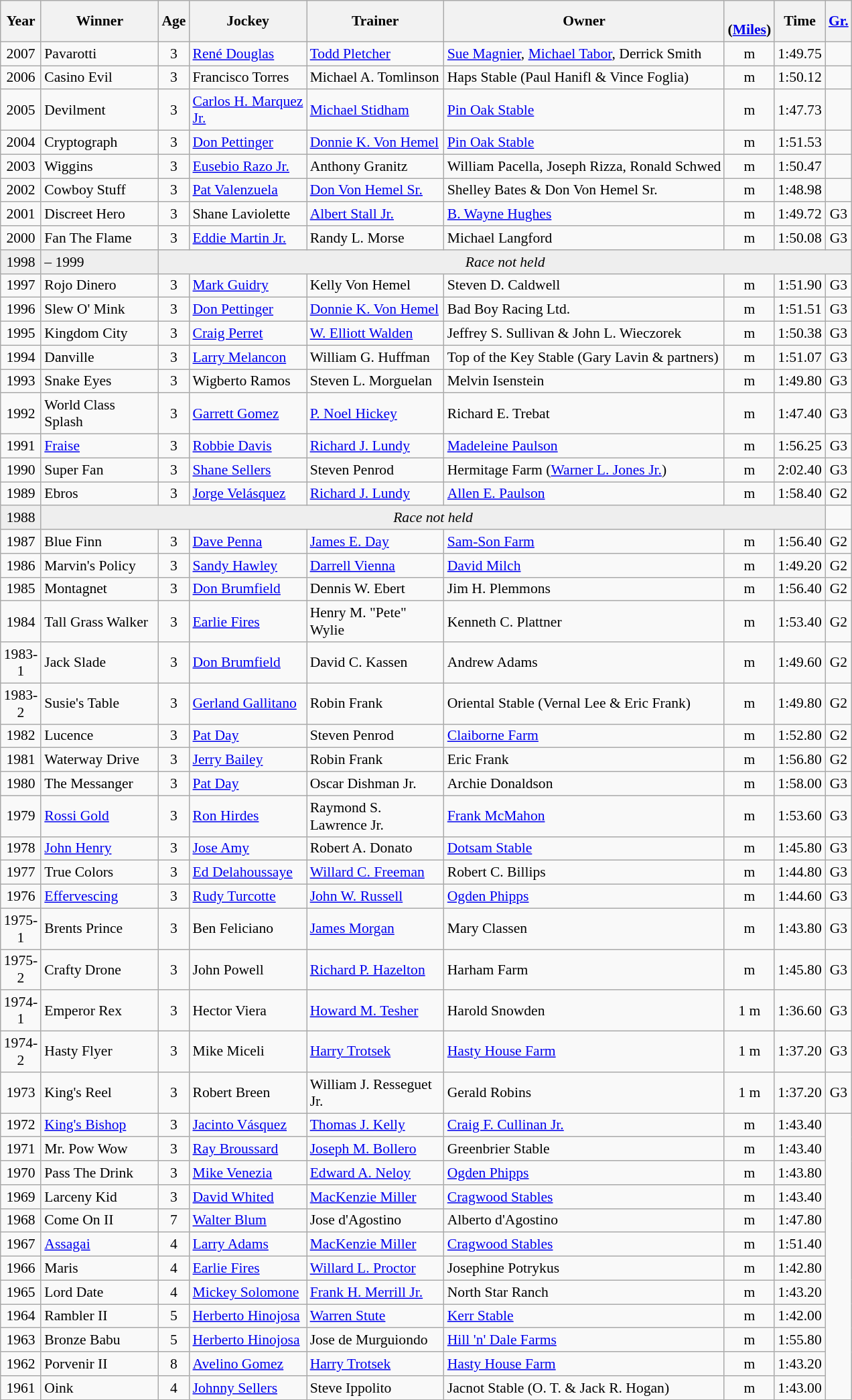<table class="wikitable sortable" style="font-size:90%">
<tr>
<th style="width:30px">Year<br></th>
<th style="width:110px">Winner<br></th>
<th style="width:20px">Age<br></th>
<th style="width:110px">Jockey<br></th>
<th style="width:130px">Trainer<br></th>
<th>Owner<br></th>
<th style="width:25px"><br> <span>(<a href='#'>Miles</a>)</span></th>
<th style="width:25px">Time<br></th>
<th style="width:20px"><a href='#'>Gr.</a></th>
</tr>
<tr>
<td align=center>2007</td>
<td>Pavarotti</td>
<td align=center>3</td>
<td><a href='#'>René Douglas</a></td>
<td><a href='#'>Todd Pletcher</a></td>
<td><a href='#'>Sue Magnier</a>, <a href='#'>Michael Tabor</a>, Derrick Smith</td>
<td align=center> m</td>
<td>1:49.75</td>
<td></td>
</tr>
<tr>
<td align=center>2006</td>
<td>Casino Evil</td>
<td align=center>3</td>
<td>Francisco Torres</td>
<td>Michael A. Tomlinson</td>
<td>Haps Stable (Paul Hanifl & Vince Foglia)</td>
<td align=center> m</td>
<td>1:50.12</td>
<td></td>
</tr>
<tr>
<td align=center>2005</td>
<td>Devilment</td>
<td align=center>3</td>
<td><a href='#'>Carlos H. Marquez Jr.</a></td>
<td><a href='#'>Michael Stidham</a></td>
<td><a href='#'>Pin Oak Stable</a></td>
<td align=center> m</td>
<td>1:47.73</td>
<td></td>
</tr>
<tr>
<td align=center>2004</td>
<td>Cryptograph</td>
<td align=center>3</td>
<td><a href='#'>Don Pettinger</a></td>
<td><a href='#'>Donnie K. Von Hemel</a></td>
<td><a href='#'>Pin Oak Stable</a></td>
<td align=center> m</td>
<td>1:51.53</td>
<td></td>
</tr>
<tr>
<td align=center>2003</td>
<td>Wiggins</td>
<td align=center>3</td>
<td><a href='#'>Eusebio Razo Jr.</a></td>
<td>Anthony Granitz</td>
<td>William Pacella, Joseph Rizza, Ronald Schwed</td>
<td align=center> m</td>
<td>1:50.47</td>
<td></td>
</tr>
<tr>
<td align=center>2002</td>
<td>Cowboy Stuff</td>
<td align=center>3</td>
<td><a href='#'>Pat Valenzuela</a></td>
<td><a href='#'>Don Von Hemel Sr.</a></td>
<td>Shelley Bates & Don Von Hemel Sr.</td>
<td align=center> m</td>
<td>1:48.98</td>
<td></td>
</tr>
<tr>
<td align=center>2001</td>
<td>Discreet Hero</td>
<td align=center>3</td>
<td>Shane Laviolette</td>
<td><a href='#'>Albert Stall Jr.</a></td>
<td><a href='#'>B. Wayne Hughes</a></td>
<td align=center> m</td>
<td>1:49.72</td>
<td align=center>G3</td>
</tr>
<tr>
<td align=center>2000</td>
<td>Fan The Flame</td>
<td align=center>3</td>
<td><a href='#'>Eddie Martin Jr.</a></td>
<td>Randy L. Morse</td>
<td>Michael Langford</td>
<td align=center> m</td>
<td>1:50.08</td>
<td align=center>G3</td>
</tr>
<tr bgcolor="#eeeeee">
<td align=center>1998</td>
<td>– 1999</td>
<td align=center  colspan=7><em>Race not held</em></td>
</tr>
<tr>
<td align=center>1997</td>
<td>Rojo Dinero</td>
<td align=center>3</td>
<td><a href='#'>Mark Guidry</a></td>
<td>Kelly Von Hemel</td>
<td>Steven D. Caldwell</td>
<td align=center> m</td>
<td>1:51.90</td>
<td align=center>G3</td>
</tr>
<tr>
<td align=center>1996</td>
<td>Slew O' Mink</td>
<td align=center>3</td>
<td><a href='#'>Don Pettinger</a></td>
<td><a href='#'>Donnie K. Von Hemel</a></td>
<td>Bad Boy Racing Ltd.</td>
<td align=center> m</td>
<td>1:51.51</td>
<td align=center>G3</td>
</tr>
<tr>
<td align=center>1995</td>
<td>Kingdom City</td>
<td align=center>3</td>
<td><a href='#'>Craig Perret</a></td>
<td><a href='#'>W. Elliott Walden</a></td>
<td>Jeffrey S. Sullivan & John L. Wieczorek</td>
<td align=center> m</td>
<td>1:50.38</td>
<td align=center>G3</td>
</tr>
<tr>
<td align=center>1994</td>
<td>Danville</td>
<td align=center>3</td>
<td><a href='#'>Larry Melancon</a></td>
<td>William G. Huffman</td>
<td>Top of the Key Stable (Gary Lavin & partners)</td>
<td align=center> m</td>
<td>1:51.07</td>
<td align=center>G3</td>
</tr>
<tr>
<td align=center>1993</td>
<td>Snake Eyes</td>
<td align=center>3</td>
<td>Wigberto Ramos</td>
<td>Steven L. Morguelan</td>
<td>Melvin Isenstein</td>
<td align=center> m</td>
<td>1:49.80</td>
<td align=center>G3</td>
</tr>
<tr>
<td align=center>1992</td>
<td>World Class Splash</td>
<td align=center>3</td>
<td><a href='#'>Garrett Gomez</a></td>
<td><a href='#'>P. Noel Hickey</a></td>
<td>Richard E. Trebat</td>
<td align=center> m</td>
<td>1:47.40</td>
<td align=center>G3</td>
</tr>
<tr>
<td align=center>1991</td>
<td><a href='#'>Fraise</a></td>
<td align=center>3</td>
<td><a href='#'>Robbie Davis</a></td>
<td><a href='#'>Richard J. Lundy</a></td>
<td><a href='#'>Madeleine Paulson</a></td>
<td align=center> m</td>
<td>1:56.25</td>
<td align=center>G3</td>
</tr>
<tr>
<td align=center>1990</td>
<td>Super Fan</td>
<td align=center>3</td>
<td><a href='#'>Shane Sellers</a></td>
<td>Steven Penrod</td>
<td>Hermitage Farm (<a href='#'>Warner L. Jones Jr.</a>)</td>
<td align=center> m</td>
<td>2:02.40</td>
<td align=center>G3</td>
</tr>
<tr>
<td align=center>1989</td>
<td>Ebros</td>
<td align=center>3</td>
<td><a href='#'>Jorge Velásquez</a></td>
<td><a href='#'>Richard J. Lundy</a></td>
<td><a href='#'>Allen E. Paulson</a></td>
<td align=center> m</td>
<td>1:58.40</td>
<td align=center>G2</td>
</tr>
<tr bgcolor="#eeeeee">
<td align=center>1988</td>
<td align=center  colspan=7><em>Race not held</em></td>
</tr>
<tr>
<td align=center>1987</td>
<td>Blue Finn</td>
<td align=center>3</td>
<td><a href='#'>Dave Penna</a></td>
<td><a href='#'>James E. Day</a></td>
<td><a href='#'>Sam-Son Farm</a></td>
<td align=center> m</td>
<td>1:56.40</td>
<td align=center>G2</td>
</tr>
<tr>
<td align=center>1986</td>
<td>Marvin's Policy</td>
<td align=center>3</td>
<td><a href='#'>Sandy Hawley</a></td>
<td><a href='#'>Darrell Vienna</a></td>
<td><a href='#'>David Milch</a></td>
<td align=center> m</td>
<td>1:49.20</td>
<td align=center>G2</td>
</tr>
<tr>
<td align=center>1985</td>
<td>Montagnet</td>
<td align=center>3</td>
<td><a href='#'>Don Brumfield</a></td>
<td>Dennis W. Ebert</td>
<td>Jim H. Plemmons</td>
<td align=center> m</td>
<td>1:56.40</td>
<td align=center>G2</td>
</tr>
<tr>
<td align=center>1984</td>
<td>Tall Grass Walker</td>
<td align=center>3</td>
<td><a href='#'>Earlie Fires</a></td>
<td>Henry M. "Pete" Wylie</td>
<td>Kenneth C. Plattner</td>
<td align=center> m</td>
<td>1:53.40</td>
<td align=center>G2</td>
</tr>
<tr>
<td align=center>1983-1</td>
<td>Jack Slade</td>
<td align=center>3</td>
<td><a href='#'>Don Brumfield</a></td>
<td>David C. Kassen</td>
<td>Andrew Adams</td>
<td align=center> m</td>
<td>1:49.60</td>
<td align=center>G2</td>
</tr>
<tr>
<td align=center>1983-2</td>
<td>Susie's Table</td>
<td align=center>3</td>
<td><a href='#'>Gerland Gallitano</a></td>
<td>Robin Frank</td>
<td>Oriental Stable (Vernal Lee & Eric Frank)</td>
<td align=center> m</td>
<td>1:49.80</td>
<td align=center>G2</td>
</tr>
<tr>
<td align=center>1982</td>
<td>Lucence</td>
<td align=center>3</td>
<td><a href='#'>Pat Day</a></td>
<td>Steven Penrod</td>
<td><a href='#'>Claiborne Farm</a></td>
<td align=center> m</td>
<td>1:52.80</td>
<td align=center>G2</td>
</tr>
<tr>
<td align=center>1981</td>
<td>Waterway Drive</td>
<td align=center>3</td>
<td><a href='#'>Jerry Bailey</a></td>
<td>Robin Frank</td>
<td>Eric Frank</td>
<td align=center> m</td>
<td>1:56.80</td>
<td align=center>G2</td>
</tr>
<tr>
<td align=center>1980</td>
<td>The Messanger</td>
<td align=center>3</td>
<td><a href='#'>Pat Day</a></td>
<td>Oscar Dishman Jr.</td>
<td>Archie Donaldson</td>
<td align=center> m</td>
<td>1:58.00</td>
<td align=center>G3</td>
</tr>
<tr>
<td align=center>1979</td>
<td><a href='#'>Rossi Gold</a></td>
<td align=center>3</td>
<td><a href='#'>Ron Hirdes</a></td>
<td>Raymond S. Lawrence Jr.</td>
<td><a href='#'>Frank McMahon</a></td>
<td align=center> m</td>
<td>1:53.60</td>
<td align=center>G3</td>
</tr>
<tr>
<td align=center>1978</td>
<td><a href='#'>John Henry</a></td>
<td align=center>3</td>
<td><a href='#'>Jose Amy</a></td>
<td>Robert A. Donato</td>
<td><a href='#'>Dotsam Stable</a></td>
<td align=center> m</td>
<td>1:45.80</td>
<td align=center>G3</td>
</tr>
<tr>
<td align=center>1977</td>
<td>True Colors</td>
<td align=center>3</td>
<td><a href='#'>Ed Delahoussaye</a></td>
<td><a href='#'>Willard C. Freeman</a></td>
<td>Robert C. Billips</td>
<td align=center> m</td>
<td>1:44.80</td>
<td align=center>G3</td>
</tr>
<tr>
<td align=center>1976</td>
<td><a href='#'>Effervescing</a></td>
<td align=center>3</td>
<td><a href='#'>Rudy Turcotte</a></td>
<td><a href='#'>John W. Russell</a></td>
<td><a href='#'>Ogden Phipps</a></td>
<td align=center> m</td>
<td>1:44.60</td>
<td align=center>G3</td>
</tr>
<tr>
<td align=center>1975-1</td>
<td>Brents Prince</td>
<td align=center>3</td>
<td>Ben Feliciano</td>
<td><a href='#'>James Morgan</a></td>
<td>Mary Classen</td>
<td align=center> m</td>
<td>1:43.80</td>
<td align=center>G3</td>
</tr>
<tr>
<td align=center>1975-2</td>
<td>Crafty Drone</td>
<td align=center>3</td>
<td>John Powell</td>
<td><a href='#'>Richard P. Hazelton</a></td>
<td>Harham Farm</td>
<td align=center> m</td>
<td>1:45.80</td>
<td align=center>G3</td>
</tr>
<tr>
<td align=center>1974-1</td>
<td>Emperor Rex</td>
<td align=center>3</td>
<td>Hector Viera</td>
<td><a href='#'>Howard M. Tesher</a></td>
<td>Harold Snowden</td>
<td align=center>1 m</td>
<td>1:36.60</td>
<td align=center>G3</td>
</tr>
<tr>
<td align=center>1974-2</td>
<td>Hasty Flyer</td>
<td align=center>3</td>
<td>Mike Miceli</td>
<td><a href='#'>Harry Trotsek</a></td>
<td><a href='#'>Hasty House Farm</a></td>
<td align=center>1 m</td>
<td>1:37.20</td>
<td align=center>G3</td>
</tr>
<tr>
<td align=center>1973</td>
<td>King's Reel</td>
<td align=center>3</td>
<td>Robert Breen</td>
<td>William J. Resseguet Jr.</td>
<td>Gerald Robins</td>
<td align=center>1 m</td>
<td>1:37.20</td>
<td align=center>G3</td>
</tr>
<tr>
<td align=center>1972</td>
<td><a href='#'>King's Bishop</a></td>
<td align=center>3</td>
<td><a href='#'>Jacinto Vásquez</a></td>
<td><a href='#'>Thomas J. Kelly</a></td>
<td><a href='#'>Craig F. Cullinan Jr.</a></td>
<td align=center> m</td>
<td>1:43.40</td>
</tr>
<tr>
<td align=center>1971</td>
<td>Mr. Pow Wow</td>
<td align=center>3</td>
<td><a href='#'>Ray Broussard</a></td>
<td><a href='#'>Joseph M. Bollero</a></td>
<td>Greenbrier Stable</td>
<td align=center> m</td>
<td>1:43.40</td>
</tr>
<tr>
<td align=center>1970</td>
<td>Pass The Drink</td>
<td align=center>3</td>
<td><a href='#'>Mike Venezia</a></td>
<td><a href='#'>Edward A. Neloy</a></td>
<td><a href='#'>Ogden Phipps</a></td>
<td align=center> m</td>
<td>1:43.80</td>
</tr>
<tr>
<td align=center>1969</td>
<td>Larceny Kid</td>
<td align=center>3</td>
<td><a href='#'>David Whited</a></td>
<td><a href='#'>MacKenzie Miller</a></td>
<td><a href='#'>Cragwood Stables</a></td>
<td align=center> m</td>
<td>1:43.40</td>
</tr>
<tr>
<td align=center>1968</td>
<td>Come On II</td>
<td align=center>7</td>
<td><a href='#'>Walter Blum</a></td>
<td>Jose d'Agostino</td>
<td>Alberto d'Agostino</td>
<td align=center> m</td>
<td>1:47.80</td>
</tr>
<tr>
<td align=center>1967</td>
<td><a href='#'>Assagai</a></td>
<td align=center>4</td>
<td><a href='#'>Larry Adams</a></td>
<td><a href='#'>MacKenzie Miller</a></td>
<td><a href='#'>Cragwood Stables</a></td>
<td align=center> m</td>
<td>1:51.40</td>
</tr>
<tr>
<td align=center>1966</td>
<td>Maris</td>
<td align=center>4</td>
<td><a href='#'>Earlie Fires</a></td>
<td><a href='#'>Willard L. Proctor</a></td>
<td>Josephine Potrykus</td>
<td align=center> m</td>
<td>1:42.80</td>
</tr>
<tr>
<td align=center>1965</td>
<td>Lord Date</td>
<td align=center>4</td>
<td><a href='#'>Mickey Solomone</a></td>
<td><a href='#'>Frank H. Merrill Jr.</a></td>
<td>North Star Ranch</td>
<td align=center> m</td>
<td>1:43.20</td>
</tr>
<tr>
<td align=center>1964</td>
<td>Rambler II</td>
<td align=center>5</td>
<td><a href='#'>Herberto Hinojosa</a></td>
<td><a href='#'>Warren Stute</a></td>
<td><a href='#'>Kerr Stable</a></td>
<td align=center> m</td>
<td>1:42.00</td>
</tr>
<tr>
<td align=center>1963</td>
<td>Bronze Babu</td>
<td align=center>5</td>
<td><a href='#'>Herberto Hinojosa</a></td>
<td>Jose de Murguiondo</td>
<td><a href='#'>Hill 'n' Dale Farms</a></td>
<td align=center> m</td>
<td>1:55.80</td>
</tr>
<tr>
<td align=center>1962</td>
<td>Porvenir II</td>
<td align=center>8</td>
<td><a href='#'>Avelino Gomez</a></td>
<td><a href='#'>Harry Trotsek</a></td>
<td><a href='#'>Hasty House Farm</a></td>
<td align=center> m</td>
<td>1:43.20</td>
</tr>
<tr>
<td align=center>1961</td>
<td>Oink</td>
<td align=center>4</td>
<td><a href='#'>Johnny Sellers</a></td>
<td>Steve Ippolito</td>
<td>Jacnot Stable (O. T. & Jack R. Hogan)</td>
<td align=center> m</td>
<td>1:43.00</td>
</tr>
<tr>
</tr>
</table>
